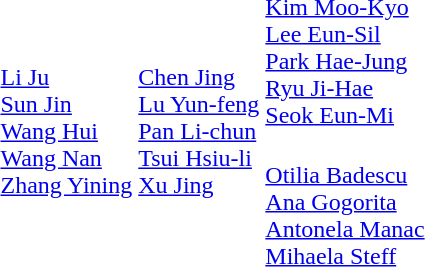<table>
<tr>
<td rowspan=2></td>
<td rowspan=2><br><a href='#'>Li Ju</a><br><a href='#'>Sun Jin</a><br><a href='#'>Wang Hui</a><br><a href='#'>Wang Nan</a><br><a href='#'>Zhang Yining</a></td>
<td rowspan=2><br><a href='#'>Chen Jing</a><br><a href='#'>Lu Yun-feng</a><br><a href='#'>Pan Li-chun</a><br><a href='#'>Tsui Hsiu-li</a><br><a href='#'>Xu Jing</a></td>
<td><br><a href='#'>Kim Moo-Kyo</a><br><a href='#'>Lee Eun-Sil</a><br><a href='#'>Park Hae-Jung</a><br><a href='#'>Ryu Ji-Hae</a><br><a href='#'>Seok Eun-Mi</a></td>
</tr>
<tr>
<td><br><a href='#'>Otilia Badescu</a><br><a href='#'>Ana Gogorita</a><br><a href='#'>Antonela Manac</a><br><a href='#'>Mihaela Steff</a></td>
</tr>
</table>
